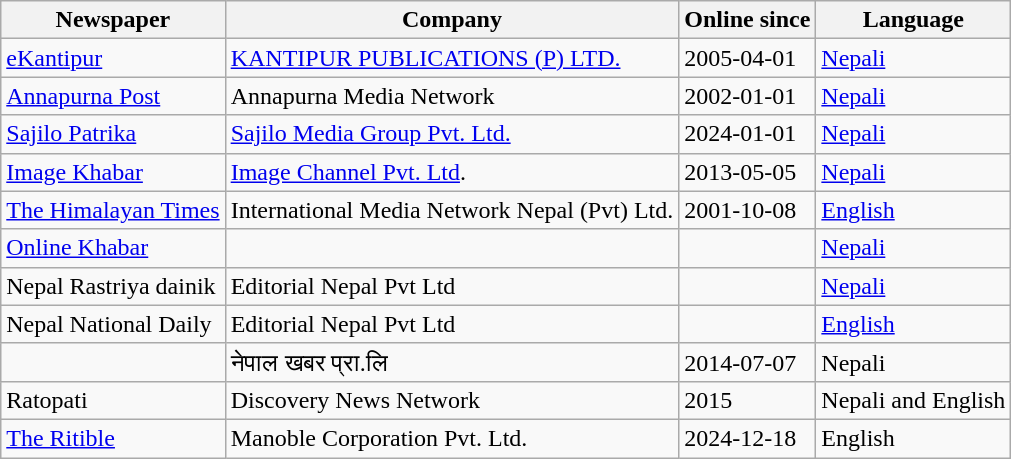<table class="wikitable sortable">
<tr>
<th>Newspaper</th>
<th>Company</th>
<th>Online since</th>
<th>Language</th>
</tr>
<tr>
<td><a href='#'>eKantipur</a></td>
<td><a href='#'>KANTIPUR PUBLICATIONS (P) LTD.</a></td>
<td>2005-04-01</td>
<td><a href='#'>Nepali</a></td>
</tr>
<tr>
<td><a href='#'>Annapurna Post</a></td>
<td>Annapurna Media Network</td>
<td>2002-01-01</td>
<td><a href='#'>Nepali</a></td>
</tr>
<tr>
<td><a href='#'>Sajilo Patrika</a></td>
<td><a href='#'>Sajilo Media Group Pvt. Ltd.</a></td>
<td>2024-01-01</td>
<td><a href='#'>Nepali</a></td>
</tr>
<tr>
<td><a href='#'>Image Khabar</a></td>
<td><a href='#'>Image Channel Pvt. Ltd</a>.</td>
<td>2013-05-05</td>
<td><a href='#'>Nepali</a></td>
</tr>
<tr>
<td><a href='#'>The Himalayan Times</a></td>
<td>International Media Network Nepal (Pvt) Ltd.</td>
<td>2001-10-08</td>
<td><a href='#'>English</a></td>
</tr>
<tr>
<td><a href='#'>Online Khabar</a></td>
<td></td>
<td></td>
<td><a href='#'>Nepali</a></td>
</tr>
<tr>
<td>Nepal Rastriya dainik</td>
<td>Editorial Nepal Pvt Ltd</td>
<td></td>
<td><a href='#'>Nepali</a></td>
</tr>
<tr>
<td>Nepal National Daily</td>
<td>Editorial Nepal Pvt Ltd</td>
<td></td>
<td><a href='#'>English</a></td>
</tr>
<tr>
<td></td>
<td>नेपाल खबर प्रा.लि</td>
<td>2014-07-07</td>
<td>Nepali</td>
</tr>
<tr>
<td>Ratopati</td>
<td>Discovery News Network</td>
<td>2015</td>
<td>Nepali and English</td>
</tr>
<tr>
<td><a href='#'>The Ritible</a></td>
<td>Manoble Corporation Pvt. Ltd.</td>
<td>2024-12-18</td>
<td>English</td>
</tr>
</table>
